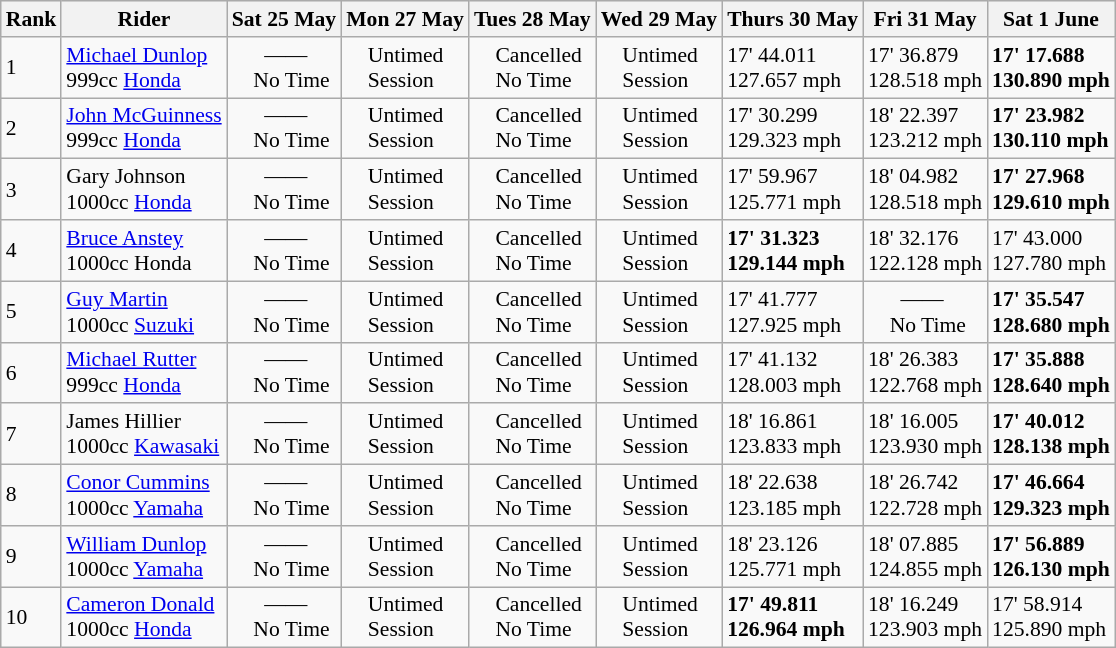<table class="wikitable" style="font-size: 90%;">
<tr style="background:#efefef;">
<th>Rank</th>
<th>Rider</th>
<th>Sat 25 May</th>
<th>Mon 27 May</th>
<th>Tues 28 May</th>
<th>Wed 29 May</th>
<th>Thurs 30 May</th>
<th>Fri 31 May</th>
<th>Sat 1 June</th>
</tr>
<tr>
<td>1</td>
<td> <a href='#'>Michael Dunlop</a><br> 999cc <a href='#'>Honda</a></td>
<td>      ——<br>    No Time</td>
<td>    Untimed <br>     Session</td>
<td>    Cancelled <br>     No Time</td>
<td>    Untimed <br>     Session</td>
<td>17' 44.011 <br> 127.657 mph</td>
<td>17' 36.879 <br> 128.518 mph</td>
<td><strong>17' 17.688 <br> 130.890 mph</strong></td>
</tr>
<tr>
<td>2</td>
<td> <a href='#'>John McGuinness</a><br> 999cc <a href='#'>Honda</a></td>
<td>      ——<br>    No Time</td>
<td>    Untimed <br>     Session</td>
<td>    Cancelled <br>     No Time</td>
<td>    Untimed <br>     Session</td>
<td>17' 30.299 <br> 129.323 mph</td>
<td>18' 22.397 <br> 123.212 mph</td>
<td><strong>17' 23.982 <br> 130.110 mph</strong></td>
</tr>
<tr>
<td>3</td>
<td> Gary Johnson<br> 1000cc <a href='#'>Honda</a></td>
<td>      ——<br>    No Time</td>
<td>    Untimed <br>     Session</td>
<td>    Cancelled <br>     No Time</td>
<td>    Untimed <br>     Session</td>
<td>17' 59.967 <br> 125.771 mph</td>
<td>18' 04.982 <br> 128.518 mph</td>
<td><strong>17' 27.968 <br> 129.610 mph</strong></td>
</tr>
<tr>
<td>4</td>
<td> <a href='#'>Bruce Anstey</a><br> 1000cc Honda</td>
<td>      ——<br>    No Time</td>
<td>    Untimed <br>     Session</td>
<td>    Cancelled <br>     No Time</td>
<td>    Untimed <br>     Session</td>
<td><strong>17' 31.323 <br> 129.144 mph</strong></td>
<td>18' 32.176 <br> 122.128 mph</td>
<td>17' 43.000 <br> 127.780 mph</td>
</tr>
<tr>
<td>5</td>
<td> <a href='#'>Guy Martin</a><br> 1000cc <a href='#'>Suzuki</a></td>
<td>      ——<br>    No Time</td>
<td>    Untimed <br>     Session</td>
<td>    Cancelled <br>     No Time</td>
<td>    Untimed <br>     Session</td>
<td>17' 41.777 <br> 127.925 mph</td>
<td>      ——<br>    No Time</td>
<td><strong>17' 35.547 <br> 128.680 mph</strong></td>
</tr>
<tr>
<td>6</td>
<td> <a href='#'>Michael Rutter</a><br> 999cc <a href='#'>Honda</a></td>
<td>      ——<br>    No Time</td>
<td>    Untimed <br>     Session</td>
<td>    Cancelled <br>     No Time</td>
<td>    Untimed <br>     Session</td>
<td>17' 41.132 <br> 128.003 mph</td>
<td>18' 26.383 <br> 122.768 mph</td>
<td><strong>17' 35.888 <br> 128.640 mph</strong></td>
</tr>
<tr>
<td>7</td>
<td> James Hillier<br> 1000cc <a href='#'>Kawasaki</a></td>
<td>      ——<br>    No Time</td>
<td>    Untimed <br>     Session</td>
<td>    Cancelled <br>     No Time</td>
<td>    Untimed <br>     Session</td>
<td>18' 16.861 <br> 123.833 mph</td>
<td>18' 16.005 <br> 123.930 mph</td>
<td><strong>17' 40.012 <br> 128.138 mph</strong></td>
</tr>
<tr>
<td>8</td>
<td> <a href='#'>Conor Cummins</a><br> 1000cc <a href='#'>Yamaha</a></td>
<td>      ——<br>    No Time</td>
<td>    Untimed <br>     Session</td>
<td>    Cancelled <br>     No Time</td>
<td>    Untimed <br>     Session</td>
<td>18' 22.638 <br> 123.185 mph</td>
<td>18' 26.742 <br> 122.728 mph</td>
<td><strong>17' 46.664 <br> 129.323 mph</strong></td>
</tr>
<tr>
<td>9</td>
<td> <a href='#'>William Dunlop</a><br> 1000cc <a href='#'>Yamaha</a></td>
<td>      ——<br>    No Time</td>
<td>    Untimed <br>     Session</td>
<td>    Cancelled <br>     No Time</td>
<td>    Untimed <br>     Session</td>
<td>18' 23.126 <br> 125.771 mph</td>
<td>18' 07.885 <br> 124.855 mph</td>
<td><strong>17' 56.889 <br> 126.130 mph</strong></td>
</tr>
<tr>
<td>10</td>
<td> <a href='#'>Cameron Donald</a><br> 1000cc <a href='#'>Honda</a></td>
<td>      ——<br>    No Time</td>
<td>    Untimed <br>     Session</td>
<td>    Cancelled <br>     No Time</td>
<td>    Untimed <br>     Session</td>
<td><strong>17' 49.811 <br> 126.964 mph</strong></td>
<td>18' 16.249 <br> 123.903 mph</td>
<td>17' 58.914 <br> 125.890 mph</td>
</tr>
</table>
